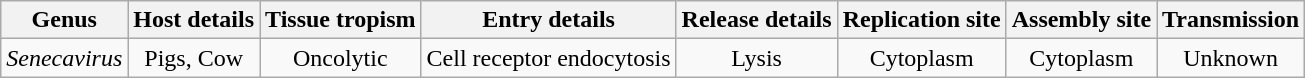<table class="wikitable sortable" style="text-align:center">
<tr>
<th>Genus</th>
<th>Host details</th>
<th>Tissue tropism</th>
<th>Entry details</th>
<th>Release details</th>
<th>Replication site</th>
<th>Assembly site</th>
<th>Transmission</th>
</tr>
<tr>
<td><em>Senecavirus</em></td>
<td>Pigs, Cow</td>
<td>Oncolytic</td>
<td>Cell receptor endocytosis</td>
<td>Lysis</td>
<td>Cytoplasm</td>
<td>Cytoplasm</td>
<td>Unknown</td>
</tr>
</table>
